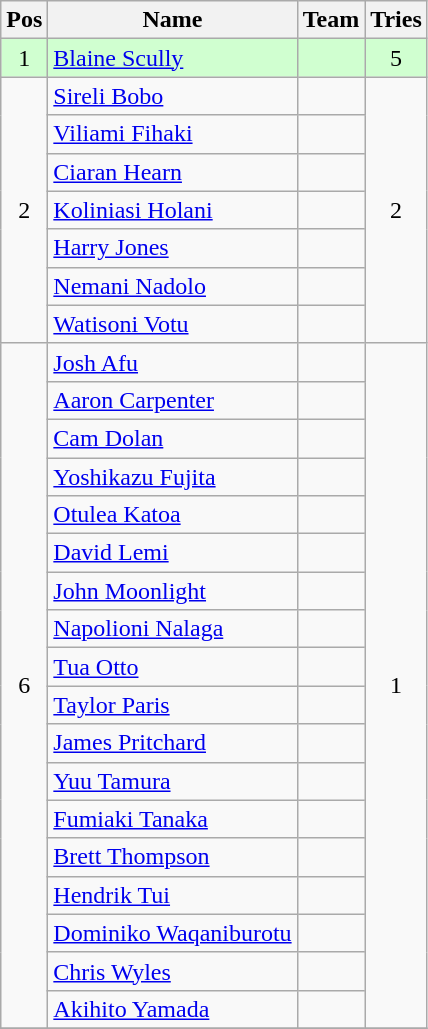<table class="wikitable" style="text-align:center">
<tr>
<th>Pos</th>
<th>Name</th>
<th>Team</th>
<th>Tries</th>
</tr>
<tr style="background:#d0ffd0">
<td rowspan=1>1</td>
<td align="left"><a href='#'>Blaine Scully</a></td>
<td align="left"></td>
<td rowspan=1>5</td>
</tr>
<tr>
<td rowspan=7>2</td>
<td align="left"><a href='#'>Sireli Bobo</a></td>
<td align="left"></td>
<td rowspan=7>2</td>
</tr>
<tr>
<td align="left"><a href='#'>Viliami Fihaki</a></td>
<td align="left"></td>
</tr>
<tr>
<td align="left"><a href='#'>Ciaran Hearn</a></td>
<td align="left"></td>
</tr>
<tr>
<td align="left"><a href='#'>Koliniasi Holani</a></td>
<td align="left"></td>
</tr>
<tr>
<td align="left"><a href='#'>Harry Jones</a></td>
<td align="left"></td>
</tr>
<tr>
<td align="left"><a href='#'>Nemani Nadolo</a></td>
<td align="left"></td>
</tr>
<tr>
<td align="left"><a href='#'>Watisoni Votu</a></td>
<td align="left"></td>
</tr>
<tr>
<td rowspan=18>6</td>
<td align="left"><a href='#'>Josh Afu</a></td>
<td align="left"></td>
<td rowspan=18>1</td>
</tr>
<tr>
<td align="left"><a href='#'>Aaron Carpenter</a></td>
<td align="left"></td>
</tr>
<tr>
<td align="left"><a href='#'>Cam Dolan</a></td>
<td align="left"></td>
</tr>
<tr>
<td align="left"><a href='#'>Yoshikazu Fujita</a></td>
<td align="left"></td>
</tr>
<tr>
<td align="left"><a href='#'>Otulea Katoa</a></td>
<td align="left"></td>
</tr>
<tr>
<td align="left"><a href='#'>David Lemi</a></td>
<td align="left"></td>
</tr>
<tr>
<td align="left"><a href='#'>John Moonlight</a></td>
<td align="left"></td>
</tr>
<tr>
<td align="left"><a href='#'>Napolioni Nalaga</a></td>
<td align="left"></td>
</tr>
<tr>
<td align="left"><a href='#'>Tua Otto</a></td>
<td align="left"></td>
</tr>
<tr>
<td align="left"><a href='#'>Taylor Paris</a></td>
<td align="left"></td>
</tr>
<tr>
<td align="left"><a href='#'>James Pritchard</a></td>
<td align="left"></td>
</tr>
<tr>
<td align="left"><a href='#'>Yuu Tamura</a></td>
<td align="left"></td>
</tr>
<tr>
<td align="left"><a href='#'>Fumiaki Tanaka</a></td>
<td align="left"></td>
</tr>
<tr>
<td align="left"><a href='#'>Brett Thompson</a></td>
<td align="left"></td>
</tr>
<tr>
<td align="left"><a href='#'>Hendrik Tui</a></td>
<td align="left"></td>
</tr>
<tr>
<td align="left"><a href='#'>Dominiko Waqaniburotu</a></td>
<td align="left"></td>
</tr>
<tr>
<td align="left"><a href='#'>Chris Wyles</a></td>
<td align="left"></td>
</tr>
<tr>
<td align="left"><a href='#'>Akihito Yamada</a></td>
<td align="left"></td>
</tr>
<tr>
</tr>
</table>
